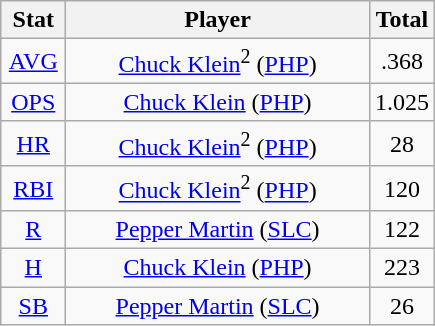<table class="wikitable" style="text-align:center;">
<tr>
<th style="width:15%;">Stat</th>
<th>Player</th>
<th style="width:15%;">Total</th>
</tr>
<tr>
<td><a href='#'>AVG</a></td>
<td><a href='#'>Chuck Klein</a><sup>2</sup> (<a href='#'>PHP</a>)</td>
<td>.368</td>
</tr>
<tr>
<td><a href='#'>OPS</a></td>
<td><a href='#'>Chuck Klein</a> (<a href='#'>PHP</a>)</td>
<td>1.025</td>
</tr>
<tr>
<td><a href='#'>HR</a></td>
<td><a href='#'>Chuck Klein</a><sup>2</sup> (<a href='#'>PHP</a>)</td>
<td>28</td>
</tr>
<tr>
<td><a href='#'>RBI</a></td>
<td><a href='#'>Chuck Klein</a><sup>2</sup> (<a href='#'>PHP</a>)</td>
<td>120</td>
</tr>
<tr>
<td><a href='#'>R</a></td>
<td><a href='#'>Pepper Martin</a> (<a href='#'>SLC</a>)</td>
<td>122</td>
</tr>
<tr>
<td><a href='#'>H</a></td>
<td><a href='#'>Chuck Klein</a> (<a href='#'>PHP</a>)</td>
<td>223</td>
</tr>
<tr>
<td><a href='#'>SB</a></td>
<td><a href='#'>Pepper Martin</a> (<a href='#'>SLC</a>)</td>
<td>26</td>
</tr>
</table>
